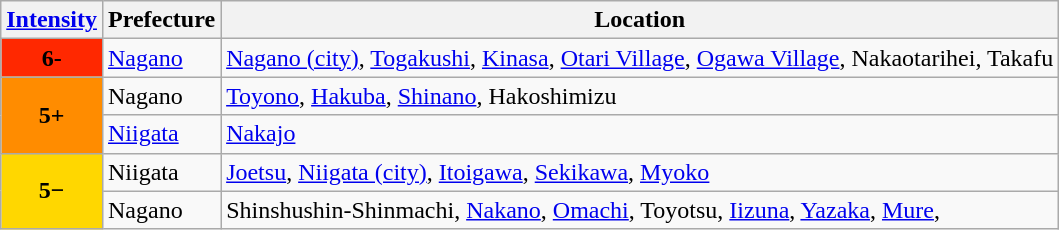<table class="wikitable mw-collapsible">
<tr>
<th><a href='#'>Intensity</a></th>
<th>Prefecture</th>
<th>Location</th>
</tr>
<tr>
<th style="background:#FF2800"><span>6-</span></th>
<td><a href='#'>Nagano</a></td>
<td><a href='#'>Nagano (city)</a>, <a href='#'>Togakushi</a>, <a href='#'>Kinasa</a>, <a href='#'>Otari Village</a>, <a href='#'>Ogawa Village</a>, Nakaotarihei, Takafu</td>
</tr>
<tr>
<th rowspan="2" style="background:#FF8C00">5+</th>
<td>Nagano</td>
<td><a href='#'>Toyono</a>, <a href='#'>Hakuba</a>, <a href='#'>Shinano</a>, Hakoshimizu</td>
</tr>
<tr>
<td><a href='#'>Niigata</a></td>
<td><a href='#'>Nakajo</a></td>
</tr>
<tr>
<th rowspan="2" style="background:#FFD700; color:#000000">5−</th>
<td>Niigata</td>
<td><a href='#'>Joetsu</a>, <a href='#'>Niigata (city)</a>, <a href='#'>Itoigawa</a>, <a href='#'>Sekikawa</a>, <a href='#'>Myoko</a></td>
</tr>
<tr>
<td>Nagano</td>
<td>Shinshushin-Shinmachi, <a href='#'>Nakano</a>, <a href='#'>Omachi</a>, Toyotsu, <a href='#'>Iizuna</a>, <a href='#'>Yazaka</a>, <a href='#'>Mure</a>,</td>
</tr>
</table>
